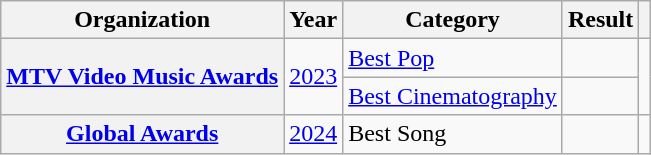<table class="wikitable sortable plainrowheaders" style="border:none; margin:0;">
<tr>
<th scope="col">Organization</th>
<th scope="col">Year</th>
<th scope="col">Category</th>
<th scope="col">Result</th>
<th class="unsortable" scope="col"></th>
</tr>
<tr>
<th rowspan="2" scope="row"><a href='#'>MTV Video Music Awards</a></th>
<td rowspan="2"><a href='#'>2023</a></td>
<td><a href='#'>Best Pop</a></td>
<td></td>
<td rowspan="2"></td>
</tr>
<tr>
<td><a href='#'>Best Cinematography</a></td>
<td></td>
</tr>
<tr>
<th scope="row"><a href='#'>Global Awards</a></th>
<td><a href='#'>2024</a></td>
<td>Best Song</td>
<td></td>
<td></td>
</tr>
</table>
